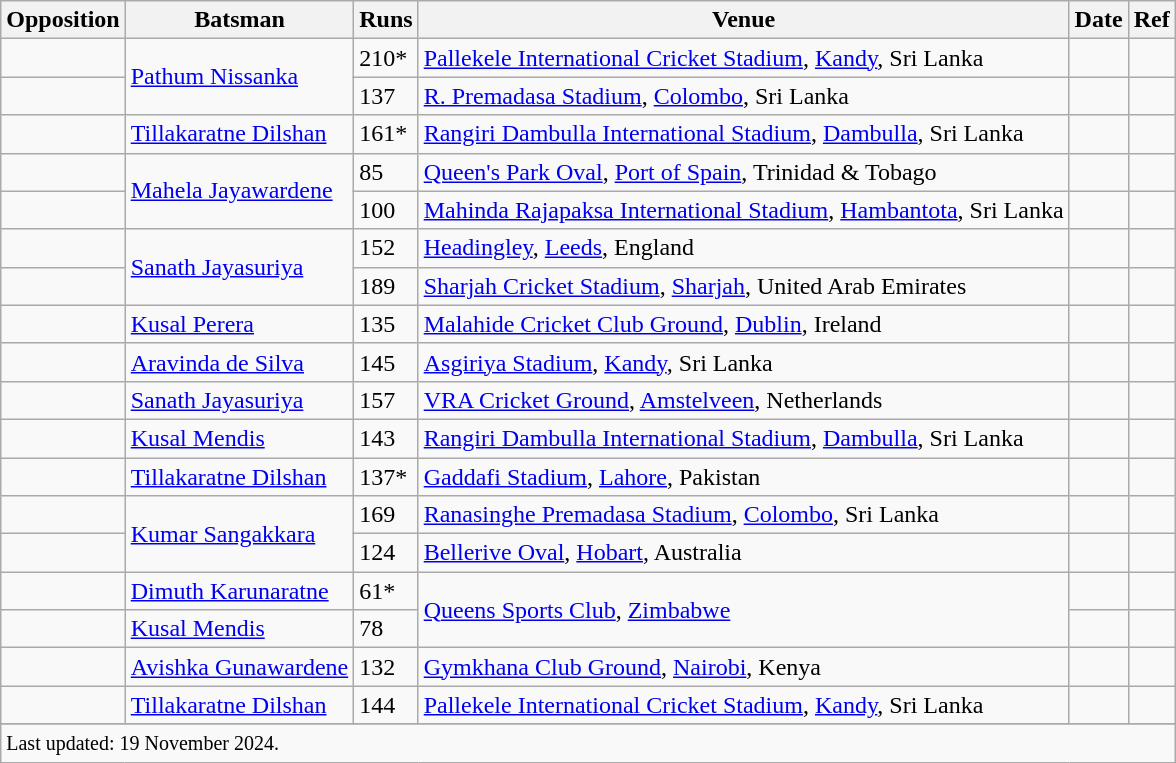<table class="wikitable plainrowheaders sortable">
<tr>
<th scope=col>Opposition</th>
<th scope=col>Batsman</th>
<th scope=col>Runs</th>
<th scope=col>Venue</th>
<th scope=col>Date</th>
<th scope=col>Ref</th>
</tr>
<tr>
<td></td>
<td rowspan=2><a href='#'>Pathum Nissanka</a> </td>
<td>210*</td>
<td><a href='#'>Pallekele International Cricket Stadium</a>, <a href='#'>Kandy</a>, Sri Lanka</td>
<td></td>
<td></td>
</tr>
<tr>
<td></td>
<td>137</td>
<td><a href='#'>R. Premadasa Stadium</a>, <a href='#'>Colombo</a>, Sri Lanka</td>
<td></td>
<td></td>
</tr>
<tr>
<td></td>
<td><a href='#'>Tillakaratne Dilshan</a></td>
<td>161*</td>
<td><a href='#'>Rangiri Dambulla International Stadium</a>, <a href='#'>Dambulla</a>, Sri Lanka</td>
<td> </td>
<td></td>
</tr>
<tr>
<td></td>
<td rowspan=2><a href='#'>Mahela Jayawardene</a></td>
<td>85</td>
<td><a href='#'>Queen's Park Oval</a>, <a href='#'>Port of Spain</a>, Trinidad & Tobago</td>
<td> </td>
<td></td>
</tr>
<tr>
<td></td>
<td>100</td>
<td><a href='#'>Mahinda Rajapaksa International Stadium</a>, <a href='#'>Hambantota</a>, Sri Lanka</td>
<td> </td>
<td></td>
</tr>
<tr>
<td></td>
<td rowspan=2><a href='#'>Sanath Jayasuriya</a></td>
<td>152</td>
<td><a href='#'>Headingley</a>, <a href='#'>Leeds</a>, England</td>
<td></td>
<td></td>
</tr>
<tr>
<td></td>
<td>189</td>
<td><a href='#'>Sharjah Cricket Stadium</a>, <a href='#'>Sharjah</a>, United Arab Emirates</td>
<td></td>
<td></td>
</tr>
<tr>
<td></td>
<td><a href='#'>Kusal Perera</a> </td>
<td>135</td>
<td><a href='#'>Malahide Cricket Club Ground</a>, <a href='#'>Dublin</a>, Ireland</td>
<td></td>
<td></td>
</tr>
<tr>
<td></td>
<td><a href='#'>Aravinda de Silva</a></td>
<td>145</td>
<td><a href='#'>Asgiriya Stadium</a>, <a href='#'>Kandy</a>, Sri Lanka</td>
<td> </td>
<td></td>
</tr>
<tr>
<td></td>
<td><a href='#'>Sanath Jayasuriya</a></td>
<td>157</td>
<td><a href='#'>VRA Cricket Ground</a>, <a href='#'>Amstelveen</a>, Netherlands</td>
<td></td>
<td></td>
</tr>
<tr>
<td></td>
<td><a href='#'>Kusal Mendis</a></td>
<td>143</td>
<td><a href='#'>Rangiri Dambulla International Stadium</a>, <a href='#'>Dambulla</a>, Sri Lanka</td>
<td></td>
<td></td>
</tr>
<tr>
<td></td>
<td><a href='#'>Tillakaratne Dilshan</a></td>
<td>137*</td>
<td><a href='#'>Gaddafi Stadium</a>, <a href='#'>Lahore</a>, Pakistan</td>
<td></td>
<td></td>
</tr>
<tr>
<td></td>
<td rowspan=2><a href='#'>Kumar Sangakkara</a></td>
<td>169</td>
<td><a href='#'>Ranasinghe Premadasa Stadium</a>, <a href='#'>Colombo</a>, Sri Lanka</td>
<td> </td>
<td></td>
</tr>
<tr>
<td></td>
<td>124</td>
<td><a href='#'>Bellerive Oval</a>, <a href='#'>Hobart</a>, Australia</td>
<td></td>
<td></td>
</tr>
<tr>
<td></td>
<td><a href='#'>Dimuth Karunaratne</a> </td>
<td>61*</td>
<td rowspan=2><a href='#'>Queens Sports Club</a>, <a href='#'>Zimbabwe</a></td>
<td> </td>
<td></td>
</tr>
<tr>
<td></td>
<td><a href='#'>Kusal Mendis</a> </td>
<td>78</td>
<td></td>
<td></td>
</tr>
<tr>
<td></td>
<td><a href='#'>Avishka Gunawardene</a></td>
<td>132</td>
<td><a href='#'>Gymkhana Club Ground</a>, <a href='#'>Nairobi</a>, Kenya</td>
<td></td>
<td></td>
</tr>
<tr>
<td></td>
<td><a href='#'>Tillakaratne Dilshan</a></td>
<td>144</td>
<td><a href='#'>Pallekele International Cricket Stadium</a>, <a href='#'>Kandy</a>, Sri Lanka</td>
<td> </td>
<td></td>
</tr>
<tr>
</tr>
<tr class=sortbottom>
<td colspan=6><small>Last updated: 19 November 2024.</small></td>
</tr>
</table>
